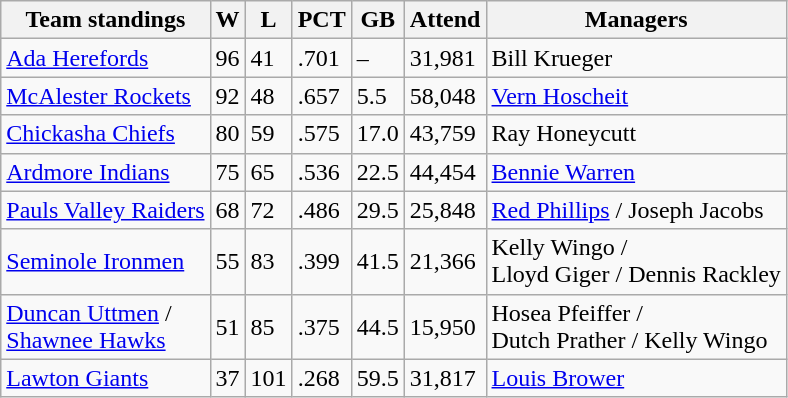<table class="wikitable">
<tr>
<th>Team standings</th>
<th>W</th>
<th>L</th>
<th>PCT</th>
<th>GB</th>
<th>Attend</th>
<th>Managers</th>
</tr>
<tr>
<td><a href='#'>Ada Herefords</a></td>
<td>96</td>
<td>41</td>
<td>.701</td>
<td>–</td>
<td>31,981</td>
<td>Bill Krueger</td>
</tr>
<tr>
<td><a href='#'>McAlester Rockets</a></td>
<td>92</td>
<td>48</td>
<td>.657</td>
<td>5.5</td>
<td>58,048</td>
<td><a href='#'>Vern Hoscheit</a></td>
</tr>
<tr>
<td><a href='#'>Chickasha Chiefs</a></td>
<td>80</td>
<td>59</td>
<td>.575</td>
<td>17.0</td>
<td>43,759</td>
<td>Ray Honeycutt</td>
</tr>
<tr>
<td><a href='#'>Ardmore Indians</a></td>
<td>75</td>
<td>65</td>
<td>.536</td>
<td>22.5</td>
<td>44,454</td>
<td><a href='#'>Bennie Warren</a></td>
</tr>
<tr>
<td><a href='#'>Pauls Valley Raiders</a></td>
<td>68</td>
<td>72</td>
<td>.486</td>
<td>29.5</td>
<td>25,848</td>
<td><a href='#'>Red Phillips</a> / Joseph Jacobs</td>
</tr>
<tr>
<td><a href='#'>Seminole Ironmen</a></td>
<td>55</td>
<td>83</td>
<td>.399</td>
<td>41.5</td>
<td>21,366</td>
<td>Kelly Wingo /<br>Lloyd Giger / Dennis Rackley</td>
</tr>
<tr>
<td><a href='#'>Duncan Uttmen</a> /<br> <a href='#'>Shawnee Hawks</a></td>
<td>51</td>
<td>85</td>
<td>.375</td>
<td>44.5</td>
<td>15,950</td>
<td>Hosea Pfeiffer  /<br> Dutch Prather / Kelly Wingo</td>
</tr>
<tr>
<td><a href='#'>Lawton Giants</a></td>
<td>37</td>
<td>101</td>
<td>.268</td>
<td>59.5</td>
<td>31,817</td>
<td><a href='#'>Louis Brower</a></td>
</tr>
</table>
